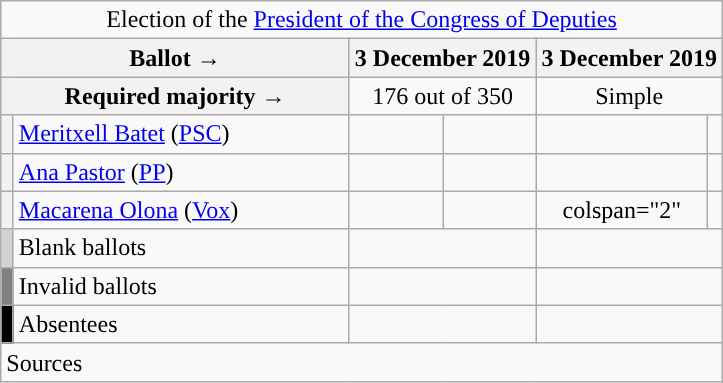<table class="wikitable" style="text-align:center;">
<tr>
<td colspan="6" align="center">Election of the <a href='#'>President of the Congress of Deputies</a></td>
</tr>
<tr>
<th colspan="2" width="225px">Ballot →</th>
<th colspan="2">3 December 2019</th>
<th colspan="2">3 December 2019</th>
</tr>
<tr>
<th colspan="2">Required majority →</th>
<td colspan="2">176 out of 350</td>
<td colspan="2">Simple</td>
</tr>
<tr>
<th width="1px" style="background:"></th>
<td align="left"><a href='#'>Meritxell Batet</a> (<a href='#'>PSC</a>)</td>
<td></td>
<td></td>
<td></td>
<td></td>
</tr>
<tr>
<th style="background:"></th>
<td align="left"><a href='#'>Ana Pastor</a> (<a href='#'>PP</a>)</td>
<td></td>
<td></td>
<td></td>
<td></td>
</tr>
<tr>
<th style="background:"></th>
<td align="left"><a href='#'>Macarena Olona</a> (<a href='#'>Vox</a>)</td>
<td></td>
<td></td>
<td>colspan="2" </td>
</tr>
<tr>
<th style="background:lightgray;"></th>
<td align="left">Blank ballots</td>
<td colspan="2"></td>
<td colspan="2"></td>
</tr>
<tr>
<th style="background:gray;"></th>
<td align="left">Invalid ballots</td>
<td colspan="2"></td>
<td colspan="2"></td>
</tr>
<tr>
<th style="background:black;"></th>
<td align="left">Absentees</td>
<td colspan="2"></td>
<td colspan="2"></td>
</tr>
<tr>
<td align="left" colspan="6">Sources</td>
</tr>
</table>
